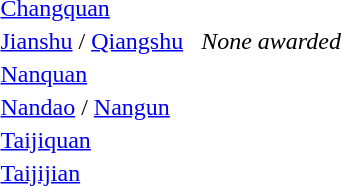<table>
<tr>
</tr>
<tr>
<td><a href='#'>Changquan</a></td>
<td></td>
<td></td>
<td></td>
</tr>
<tr>
<td><a href='#'>Jianshu</a> / <a href='#'>Qiangshu</a></td>
<td></td>
<td></td>
<td><em>None awarded</em></td>
</tr>
<tr>
<td><a href='#'>Nanquan</a></td>
<td></td>
<td></td>
<td></td>
</tr>
<tr>
<td><a href='#'>Nandao</a> / <a href='#'>Nangun</a></td>
<td></td>
<td></td>
<td></td>
</tr>
<tr>
<td><a href='#'>Taijiquan</a></td>
<td></td>
<td></td>
<td></td>
</tr>
<tr>
<td><a href='#'>Taijijian</a></td>
<td></td>
<td></td>
<td></td>
</tr>
</table>
